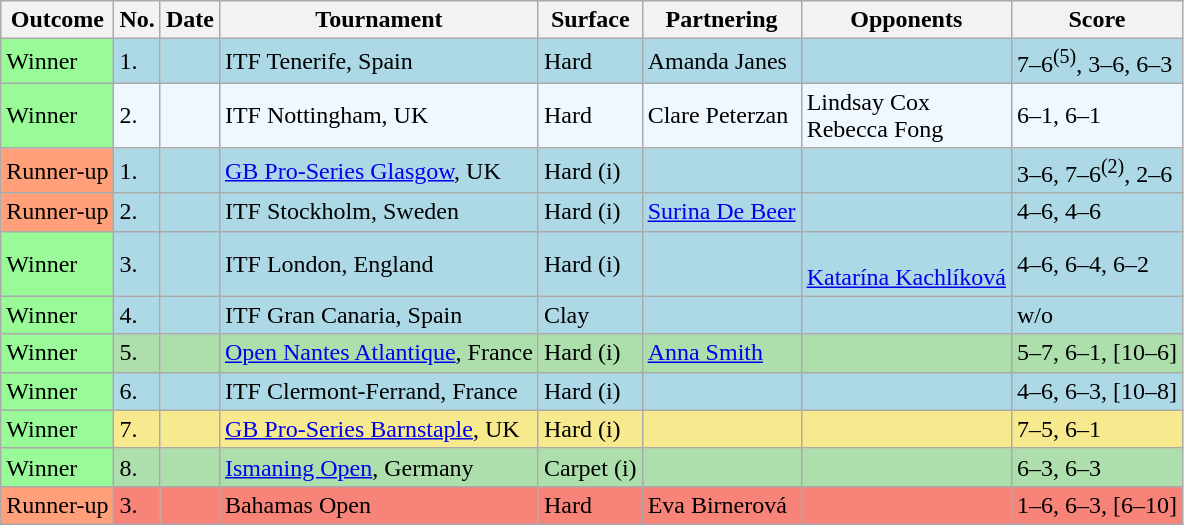<table class="sortable wikitable">
<tr>
<th>Outcome</th>
<th>No.</th>
<th>Date</th>
<th>Tournament</th>
<th>Surface</th>
<th>Partnering</th>
<th>Opponents</th>
<th class="unsortable">Score</th>
</tr>
<tr bgcolor=lightblue>
<td bgcolor=98FB98>Winner</td>
<td>1.</td>
<td></td>
<td>ITF Tenerife, Spain</td>
<td>Hard</td>
<td> Amanda Janes</td>
<td>  <br>  </td>
<td>7–6<sup>(5)</sup>, 3–6, 6–3</td>
</tr>
<tr bgcolor=#f0f8ff>
<td bgcolor=98FB98>Winner</td>
<td>2.</td>
<td></td>
<td>ITF Nottingham, UK</td>
<td>Hard</td>
<td> Clare Peterzan</td>
<td> Lindsay Cox <br>  Rebecca Fong</td>
<td>6–1, 6–1</td>
</tr>
<tr bgcolor=lightblue>
<td bgcolor=FFA07A>Runner-up</td>
<td>1.</td>
<td></td>
<td><a href='#'>GB Pro-Series Glasgow</a>, UK</td>
<td>Hard (i)</td>
<td> </td>
<td>  <br>  </td>
<td>3–6, 7–6<sup>(2)</sup>, 2–6</td>
</tr>
<tr bgcolor=lightblue>
<td bgcolor=FFA07A>Runner-up</td>
<td>2.</td>
<td></td>
<td>ITF Stockholm, Sweden</td>
<td>Hard (i)</td>
<td> <a href='#'>Surina De Beer</a></td>
<td>  <br>  </td>
<td>4–6, 4–6</td>
</tr>
<tr bgcolor=lightblue>
<td bgcolor=#98FB98>Winner</td>
<td>3.</td>
<td></td>
<td>ITF London, England</td>
<td>Hard (i)</td>
<td> </td>
<td>  <br>  <a href='#'>Katarína Kachlíková</a></td>
<td>4–6, 6–4, 6–2</td>
</tr>
<tr bgcolor=lightblue>
<td bgcolor=98FB98>Winner</td>
<td>4.</td>
<td></td>
<td>ITF Gran Canaria, Spain</td>
<td>Clay</td>
<td></td>
<td>  <br>  </td>
<td>w/o</td>
</tr>
<tr bgcolor=#ADDFAD>
<td bgcolor=98FB98>Winner</td>
<td>5.</td>
<td></td>
<td><a href='#'>Open Nantes Atlantique</a>, France</td>
<td>Hard (i)</td>
<td> <a href='#'>Anna Smith</a></td>
<td>  <br>  </td>
<td>5–7, 6–1, [10–6]</td>
</tr>
<tr bgcolor=lightblue>
<td bgcolor=98FB98>Winner</td>
<td>6.</td>
<td></td>
<td>ITF Clermont-Ferrand, France</td>
<td>Hard (i)</td>
<td> </td>
<td>  <br>  </td>
<td>4–6, 6–3, [10–8]</td>
</tr>
<tr bgcolor=#F7E98E>
<td bgcolor=98FB98>Winner</td>
<td>7.</td>
<td></td>
<td><a href='#'>GB Pro-Series Barnstaple</a>, UK</td>
<td>Hard (i)</td>
<td> </td>
<td>  <br>  </td>
<td>7–5, 6–1</td>
</tr>
<tr bgcolor=#ADDFAD>
<td bgcolor=98FB98>Winner</td>
<td>8.</td>
<td></td>
<td><a href='#'>Ismaning Open</a>, Germany</td>
<td>Carpet (i)</td>
<td> </td>
<td>  <br>  </td>
<td>6–3, 6–3</td>
</tr>
<tr bgcolor=#F88379>
<td bgcolor=FFA07A>Runner-up</td>
<td>3.</td>
<td></td>
<td>Bahamas Open</td>
<td>Hard</td>
<td> Eva Birnerová</td>
<td>  <br>  </td>
<td>1–6, 6–3, [6–10]</td>
</tr>
</table>
